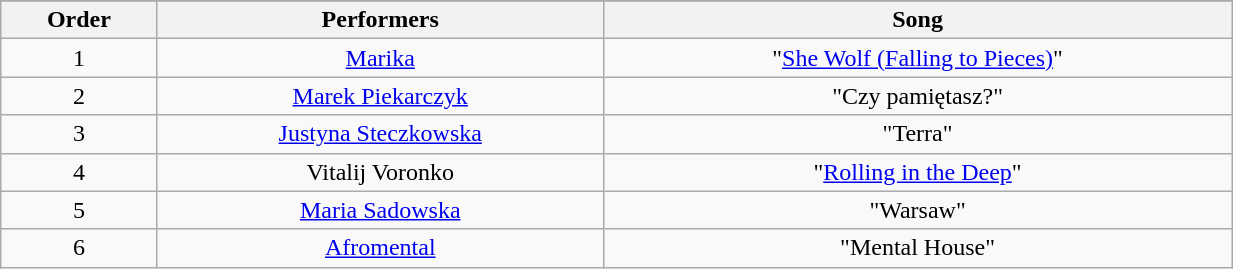<table class="wikitable" style="text-align:center; width:65%;">
<tr>
</tr>
<tr>
<th>Order</th>
<th>Performers</th>
<th>Song</th>
</tr>
<tr>
<td>1</td>
<td><a href='#'>Marika</a></td>
<td>"<a href='#'>She Wolf (Falling to Pieces)</a>"</td>
</tr>
<tr>
<td>2</td>
<td><a href='#'>Marek Piekarczyk</a></td>
<td>"Czy pamiętasz?"</td>
</tr>
<tr>
<td>3</td>
<td><a href='#'>Justyna Steczkowska</a></td>
<td>"Terra"</td>
</tr>
<tr>
<td>4</td>
<td>Vitalij Voronko</td>
<td>"<a href='#'>Rolling in the Deep</a>"</td>
</tr>
<tr>
<td>5</td>
<td><a href='#'>Maria Sadowska</a></td>
<td>"Warsaw"</td>
</tr>
<tr>
<td>6</td>
<td><a href='#'>Afromental</a></td>
<td>"Mental House"</td>
</tr>
</table>
